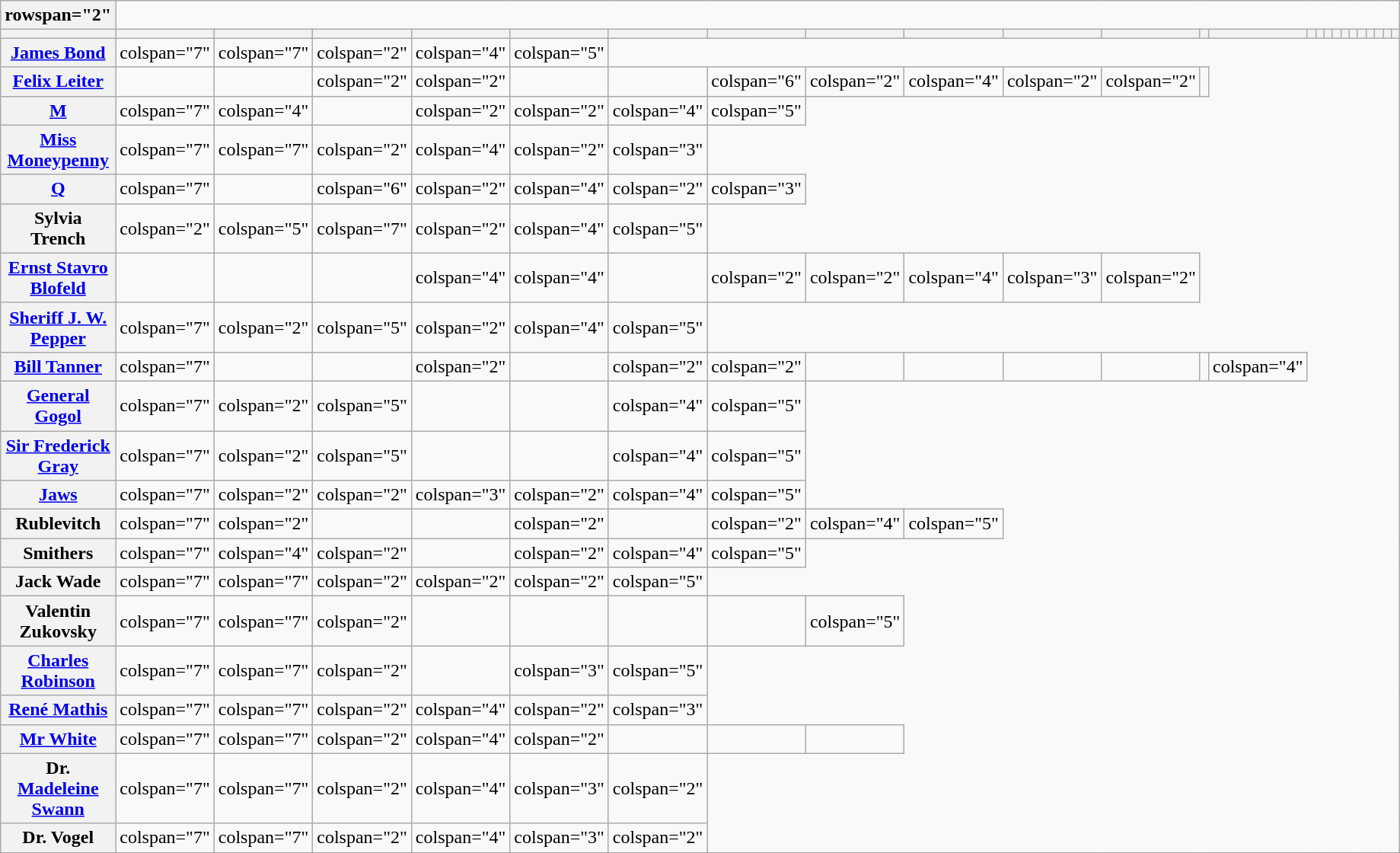<table class="wikitable" style="text-align:center;vertical-align:bottom; width:75em;">
<tr>
<th>rowspan="2" </th>
</tr>
<tr>
<th></th>
<th></th>
<th></th>
<th></th>
<th></th>
<th></th>
<th></th>
<th></th>
<th></th>
<th></th>
<th></th>
<th></th>
<th></th>
<th></th>
<th></th>
<th></th>
<th></th>
<th></th>
<th></th>
<th></th>
<th></th>
<th></th>
<th></th>
<th></th>
<th></th>
</tr>
<tr>
<th scope="row" style="width:8em;"><a href='#'>James Bond<br></a></th>
<td>colspan="7" </td>
<td>colspan="7" </td>
<td>colspan="2" </td>
<td>colspan="4" </td>
<td>colspan="5" </td>
</tr>
<tr>
<th scope="row"><a href='#'>Felix Leiter</a></th>
<td></td>
<td></td>
<td>colspan="2" </td>
<td>colspan="2" </td>
<td></td>
<td></td>
<td>colspan="6" </td>
<td>colspan="2" </td>
<td>colspan="4" </td>
<td>colspan="2" </td>
<td>colspan="2" </td>
<td></td>
</tr>
<tr>
<th scope="row"><a href='#'>M</a></th>
<td>colspan="7" </td>
<td>colspan="4" </td>
<td></td>
<td>colspan="2" </td>
<td>colspan="2" </td>
<td>colspan="4" </td>
<td>colspan="5" </td>
</tr>
<tr>
<th scope="row"><a href='#'>Miss Moneypenny</a></th>
<td>colspan="7" </td>
<td>colspan="7" </td>
<td>colspan="2" </td>
<td>colspan="4" </td>
<td>colspan="2" </td>
<td>colspan="3" </td>
</tr>
<tr>
<th scope="row"><a href='#'>Q</a></th>
<td>colspan="7" </td>
<td></td>
<td>colspan="6" </td>
<td>colspan="2" </td>
<td>colspan="4" </td>
<td>colspan="2" </td>
<td>colspan="3" </td>
</tr>
<tr>
<th scope="row">Sylvia Trench</th>
<td>colspan="2" </td>
<td>colspan="5" </td>
<td>colspan="7" </td>
<td>colspan="2" </td>
<td>colspan="4" </td>
<td>colspan="5" </td>
</tr>
<tr>
<th scope="row"><a href='#'>Ernst Stavro Blofeld</a></th>
<td></td>
<td></td>
<td></td>
<td>colspan="4" </td>
<td>colspan="4" </td>
<td></td>
<td>colspan="2" </td>
<td>colspan="2" </td>
<td>colspan="4" </td>
<td>colspan="3" </td>
<td>colspan="2" </td>
</tr>
<tr>
<th scope="row"><a href='#'>Sheriff J. W. Pepper</a></th>
<td>colspan="7" </td>
<td>colspan="2" </td>
<td>colspan="5" </td>
<td>colspan="2" </td>
<td>colspan="4" </td>
<td>colspan="5" </td>
</tr>
<tr>
<th scope="row"><a href='#'>Bill Tanner</a></th>
<td>colspan="7" </td>
<td></td>
<td></td>
<td>colspan="2" </td>
<td></td>
<td>colspan="2" </td>
<td>colspan="2" </td>
<td></td>
<td></td>
<td></td>
<td></td>
<td></td>
<td>colspan="4" </td>
</tr>
<tr>
<th scope="row"><a href='#'>General Gogol</a></th>
<td>colspan="7" </td>
<td>colspan="2" </td>
<td>colspan="5" </td>
<td></td>
<td></td>
<td>colspan="4" </td>
<td>colspan="5" </td>
</tr>
<tr>
<th scope="row"><a href='#'>Sir Frederick Gray</a></th>
<td>colspan="7" </td>
<td>colspan="2" </td>
<td>colspan="5" </td>
<td></td>
<td></td>
<td>colspan="4" </td>
<td>colspan="5" </td>
</tr>
<tr>
<th scope="row"><a href='#'>Jaws</a></th>
<td>colspan="7" </td>
<td>colspan="2" </td>
<td>colspan="2" </td>
<td>colspan="3" </td>
<td>colspan="2" </td>
<td>colspan="4" </td>
<td>colspan="5" </td>
</tr>
<tr>
<th scope="row">Rublevitch</th>
<td>colspan="7" </td>
<td>colspan="2" </td>
<td></td>
<td></td>
<td>colspan="2" </td>
<td></td>
<td>colspan="2" </td>
<td>colspan="4" </td>
<td>colspan="5" </td>
</tr>
<tr>
<th scope="row">Smithers</th>
<td>colspan="7" </td>
<td>colspan="4" </td>
<td>colspan="2" </td>
<td></td>
<td>colspan="2" </td>
<td>colspan="4" </td>
<td>colspan="5" </td>
</tr>
<tr>
<th scope="row">Jack Wade</th>
<td>colspan="7" </td>
<td>colspan="7" </td>
<td>colspan="2" </td>
<td>colspan="2" </td>
<td>colspan="2" </td>
<td>colspan="5" </td>
</tr>
<tr>
<th scope="row">Valentin Zukovsky</th>
<td>colspan="7" </td>
<td>colspan="7" </td>
<td>colspan="2" </td>
<td></td>
<td></td>
<td></td>
<td></td>
<td>colspan="5" </td>
</tr>
<tr>
<th scope="row"><a href='#'>Charles Robinson</a></th>
<td>colspan="7" </td>
<td>colspan="7" </td>
<td>colspan="2" </td>
<td></td>
<td>colspan="3" </td>
<td>colspan="5" </td>
</tr>
<tr>
<th scope="row"><a href='#'>René Mathis</a></th>
<td>colspan="7" </td>
<td>colspan="7" </td>
<td>colspan="2" </td>
<td>colspan="4" </td>
<td>colspan="2" </td>
<td>colspan="3" </td>
</tr>
<tr>
<th scope="row"><a href='#'>Mr White</a></th>
<td>colspan="7" </td>
<td>colspan="7" </td>
<td>colspan="2" </td>
<td>colspan="4" </td>
<td>colspan="2" </td>
<td></td>
<td></td>
<td></td>
</tr>
<tr>
<th scope="row">Dr. <a href='#'>Madeleine Swann</a></th>
<td>colspan="7" </td>
<td>colspan="7" </td>
<td>colspan="2" </td>
<td>colspan="4" </td>
<td>colspan="3" </td>
<td>colspan="2" </td>
</tr>
<tr>
<th scope="row">Dr. Vogel</th>
<td>colspan="7" </td>
<td>colspan="7" </td>
<td>colspan="2" </td>
<td>colspan="4" </td>
<td>colspan="3" </td>
<td>colspan="2" </td>
</tr>
<tr>
</tr>
</table>
